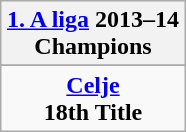<table class="wikitable" style="text-align: center; margin: 0 auto;">
<tr>
<th><a href='#'>1. A liga</a> 2013–14<br>Champions</th>
</tr>
<tr>
</tr>
<tr>
<td><strong><a href='#'>Celje</a></strong><br><strong>18th Title</strong></td>
</tr>
</table>
